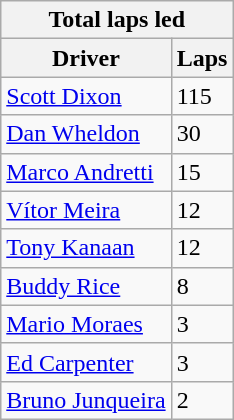<table class="wikitable">
<tr>
<th colspan=2>Total laps led</th>
</tr>
<tr>
<th>Driver</th>
<th>Laps</th>
</tr>
<tr>
<td><a href='#'>Scott Dixon</a></td>
<td>115</td>
</tr>
<tr>
<td><a href='#'>Dan Wheldon</a></td>
<td>30</td>
</tr>
<tr>
<td><a href='#'>Marco Andretti</a></td>
<td>15</td>
</tr>
<tr>
<td><a href='#'>Vítor Meira</a></td>
<td>12</td>
</tr>
<tr>
<td><a href='#'>Tony Kanaan</a></td>
<td>12</td>
</tr>
<tr>
<td><a href='#'>Buddy Rice</a></td>
<td>8</td>
</tr>
<tr>
<td><a href='#'>Mario Moraes</a></td>
<td>3</td>
</tr>
<tr>
<td><a href='#'>Ed Carpenter</a></td>
<td>3</td>
</tr>
<tr>
<td><a href='#'>Bruno Junqueira</a></td>
<td>2</td>
</tr>
</table>
